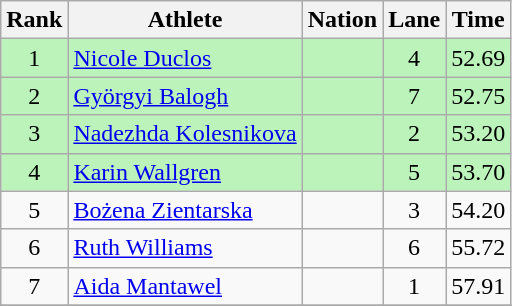<table class="wikitable sortable" style="text-align:center">
<tr>
<th>Rank</th>
<th>Athlete</th>
<th>Nation</th>
<th>Lane</th>
<th>Time</th>
</tr>
<tr bgcolor=bbf3bb>
<td>1</td>
<td align=left><a href='#'>Nicole Duclos</a></td>
<td align=left></td>
<td>4</td>
<td>52.69</td>
</tr>
<tr bgcolor=bbf3bb>
<td>2</td>
<td align=left><a href='#'>Györgyi Balogh</a></td>
<td align=left></td>
<td>7</td>
<td>52.75</td>
</tr>
<tr bgcolor=bbf3bb>
<td>3</td>
<td align=left><a href='#'>Nadezhda Kolesnikova</a></td>
<td align=left></td>
<td>2</td>
<td>53.20</td>
</tr>
<tr bgcolor=bbf3bb>
<td>4</td>
<td align=left><a href='#'>Karin Wallgren</a></td>
<td align=left></td>
<td>5</td>
<td>53.70</td>
</tr>
<tr>
<td>5</td>
<td align=left><a href='#'>Bożena Zientarska</a></td>
<td align=left></td>
<td>3</td>
<td>54.20</td>
</tr>
<tr>
<td>6</td>
<td align=left><a href='#'>Ruth Williams</a></td>
<td align=left></td>
<td>6</td>
<td>55.72</td>
</tr>
<tr>
<td>7</td>
<td align=left><a href='#'>Aida Mantawel</a></td>
<td align=left></td>
<td>1</td>
<td>57.91</td>
</tr>
<tr>
</tr>
</table>
